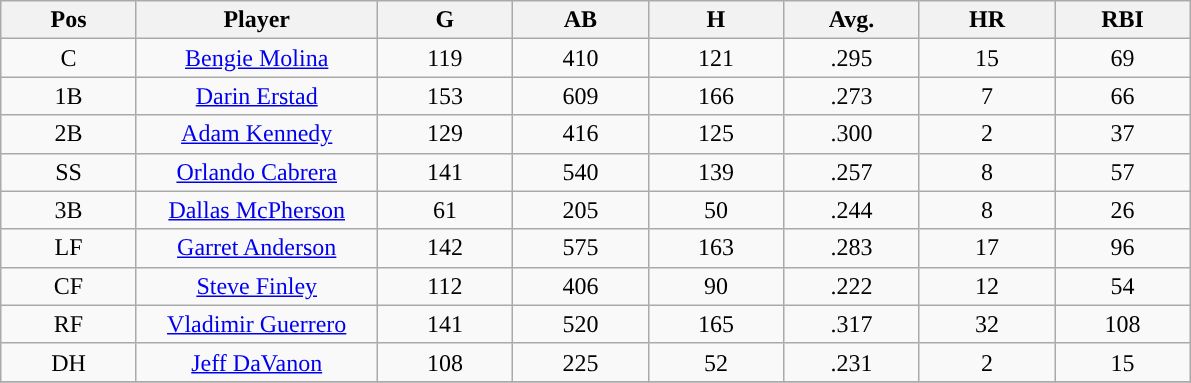<table class="wikitable sortable">
<tr>
<th bgcolor="#DDDDFF" width="9%">Pos</th>
<th bgcolor="#DDDDFF" width="16%">Player</th>
<th bgcolor="#DDDDFF" width="9%">G</th>
<th bgcolor="#DDDDFF" width="9%">AB</th>
<th bgcolor="#DDDDFF" width="9%">H</th>
<th bgcolor="#DDDDFF" width="9%">Avg.</th>
<th bgcolor="#DDDDFF" width="9%">HR</th>
<th bgcolor="#DDDDFF" width="9%">RBI</th>
</tr>
<tr align="center">
<td>C</td>
<td><a href='#'>Bengie Molina</a></td>
<td>119</td>
<td>410</td>
<td>121</td>
<td>.295</td>
<td>15</td>
<td>69</td>
</tr>
<tr align="center">
<td>1B</td>
<td><a href='#'>Darin Erstad</a></td>
<td>153</td>
<td>609</td>
<td>166</td>
<td>.273</td>
<td>7</td>
<td>66</td>
</tr>
<tr align="center">
<td>2B</td>
<td><a href='#'>Adam Kennedy</a></td>
<td>129</td>
<td>416</td>
<td>125</td>
<td>.300</td>
<td>2</td>
<td>37</td>
</tr>
<tr align="center">
<td>SS</td>
<td><a href='#'>Orlando Cabrera</a></td>
<td>141</td>
<td>540</td>
<td>139</td>
<td>.257</td>
<td>8</td>
<td>57</td>
</tr>
<tr align="center">
<td>3B</td>
<td><a href='#'>Dallas McPherson</a></td>
<td>61</td>
<td>205</td>
<td>50</td>
<td>.244</td>
<td>8</td>
<td>26</td>
</tr>
<tr align="center">
<td>LF</td>
<td><a href='#'>Garret Anderson</a></td>
<td>142</td>
<td>575</td>
<td>163</td>
<td>.283</td>
<td>17</td>
<td>96</td>
</tr>
<tr align="center">
<td>CF</td>
<td><a href='#'>Steve Finley</a></td>
<td>112</td>
<td>406</td>
<td>90</td>
<td>.222</td>
<td>12</td>
<td>54</td>
</tr>
<tr align="center">
<td>RF</td>
<td><a href='#'>Vladimir Guerrero</a></td>
<td>141</td>
<td>520</td>
<td>165</td>
<td>.317</td>
<td>32</td>
<td>108</td>
</tr>
<tr align="center">
<td>DH</td>
<td><a href='#'>Jeff DaVanon</a></td>
<td>108</td>
<td>225</td>
<td>52</td>
<td>.231</td>
<td>2</td>
<td>15</td>
</tr>
<tr align="center">
</tr>
</table>
